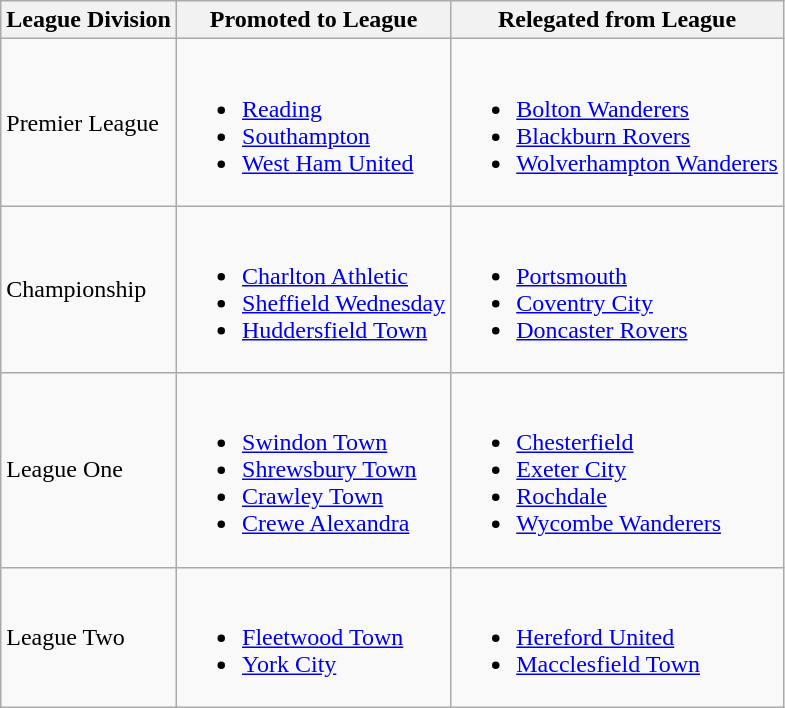<table class="wikitable">
<tr>
<th>League Division</th>
<th>Promoted to League </th>
<th>Relegated from League </th>
</tr>
<tr>
<td>Premier League</td>
<td><br><ul><li><a href='#'>Reading</a> </li><li><a href='#'>Southampton</a> </li><li><a href='#'>West Ham United</a> </li></ul></td>
<td><br><ul><li><a href='#'>Bolton Wanderers</a> </li><li><a href='#'>Blackburn Rovers</a> </li><li><a href='#'>Wolverhampton Wanderers</a> </li></ul></td>
</tr>
<tr>
<td>Championship</td>
<td><br><ul><li><a href='#'>Charlton Athletic</a> </li><li><a href='#'>Sheffield Wednesday</a> </li><li><a href='#'>Huddersfield Town</a> </li></ul></td>
<td><br><ul><li><a href='#'>Portsmouth</a> </li><li><a href='#'>Coventry City</a> </li><li><a href='#'>Doncaster Rovers</a> </li></ul></td>
</tr>
<tr>
<td>League One</td>
<td><br><ul><li><a href='#'>Swindon Town</a> </li><li><a href='#'>Shrewsbury Town</a> </li><li><a href='#'>Crawley Town</a> </li><li><a href='#'>Crewe Alexandra</a> </li></ul></td>
<td><br><ul><li><a href='#'>Chesterfield</a> </li><li><a href='#'>Exeter City</a> </li><li><a href='#'>Rochdale</a> </li><li><a href='#'>Wycombe Wanderers</a> </li></ul></td>
</tr>
<tr>
<td>League Two</td>
<td><br><ul><li><a href='#'>Fleetwood Town</a> </li><li><a href='#'>York City</a> </li></ul></td>
<td><br><ul><li><a href='#'>Hereford United</a> </li><li><a href='#'>Macclesfield Town</a> </li></ul></td>
</tr>
</table>
